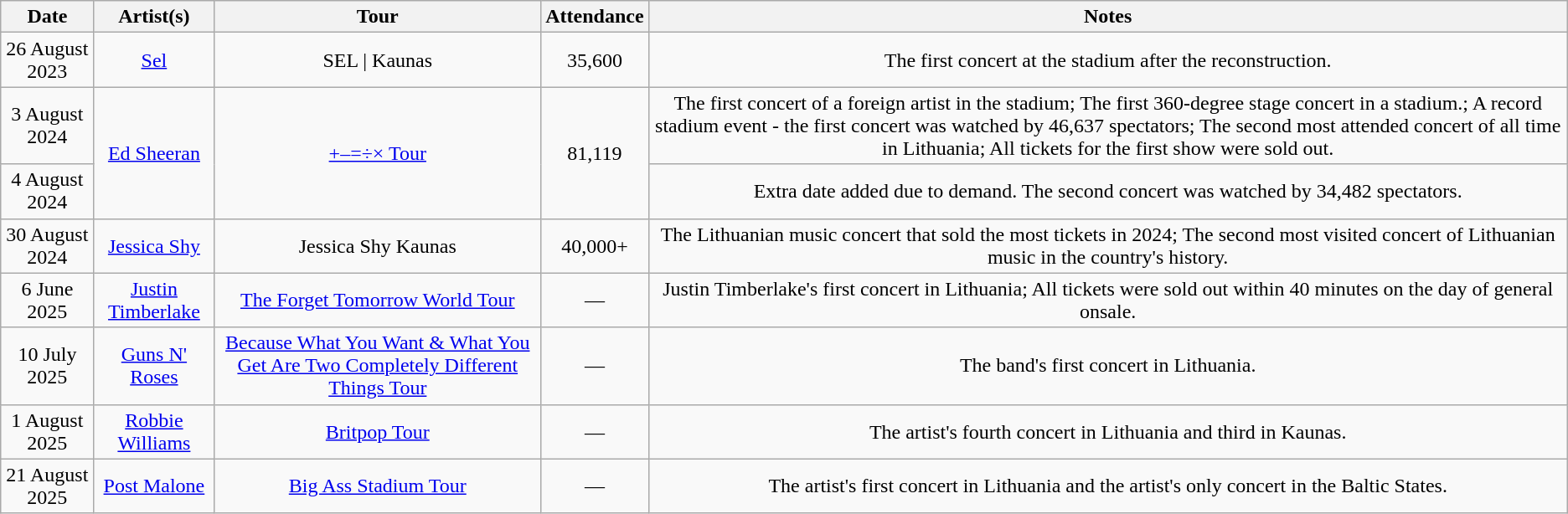<table class="wikitable sortable" style="text-align:center;">
<tr>
<th scope="col">Date</th>
<th scope="col">Artist(s)</th>
<th scope="col">Tour</th>
<th scope="col">Attendance</th>
<th scope="col">Notes</th>
</tr>
<tr>
<td>26 August 2023</td>
<td> <a href='#'>Sel</a></td>
<td SEL>SEL | Kaunas</td>
<td>35,600</td>
<td>The first concert at the stadium after the reconstruction.</td>
</tr>
<tr>
<td>3 August 2024</td>
<td rowspan="2"> <a href='#'>Ed Sheeran</a></td>
<td rowspan="2"><a href='#'>+–=÷× Tour</a></td>
<td rowspan="2">81,119</td>
<td>The first concert of a foreign artist in the stadium; The first 360-degree stage concert in a stadium.; A record stadium event - the first concert was watched by 46,637 spectators; The second most attended concert of all time in Lithuania; All tickets for the first show were sold out.</td>
</tr>
<tr>
<td>4 August 2024</td>
<td>Extra date added due to demand. The second concert was watched by 34,482 spectators.</td>
</tr>
<tr>
<td>30 August 2024</td>
<td> <a href='#'>Jessica Shy</a></td>
<td>Jessica Shy Kaunas</td>
<td>40,000+</td>
<td>The Lithuanian music concert that sold the most tickets in 2024; The second most visited concert of Lithuanian music in the country's history.</td>
</tr>
<tr>
<td>6 June 2025</td>
<td> <a href='#'>Justin Timberlake</a></td>
<td><a href='#'>The Forget Tomorrow World Tour</a></td>
<td>—</td>
<td>Justin Timberlake's first concert in Lithuania; All tickets were sold out within 40 minutes on the day of general onsale.</td>
</tr>
<tr>
<td>10 July 2025</td>
<td> <a href='#'>Guns N' Roses</a></td>
<td><a href='#'>Because What You Want & What You Get Are Two Completely Different Things Tour</a></td>
<td>—</td>
<td>The band's first concert in Lithuania.</td>
</tr>
<tr>
<td>1 August 2025</td>
<td> <a href='#'>Robbie Williams</a></td>
<td><a href='#'>Britpop Tour</a></td>
<td>—</td>
<td>The artist's fourth concert in Lithuania and third in Kaunas.</td>
</tr>
<tr>
<td>21 August 2025</td>
<td> <a href='#'>Post Malone</a></td>
<td><a href='#'>Big Ass Stadium Tour</a></td>
<td>—</td>
<td>The artist's first concert in Lithuania and the artist's only concert in the Baltic States.</td>
</tr>
</table>
